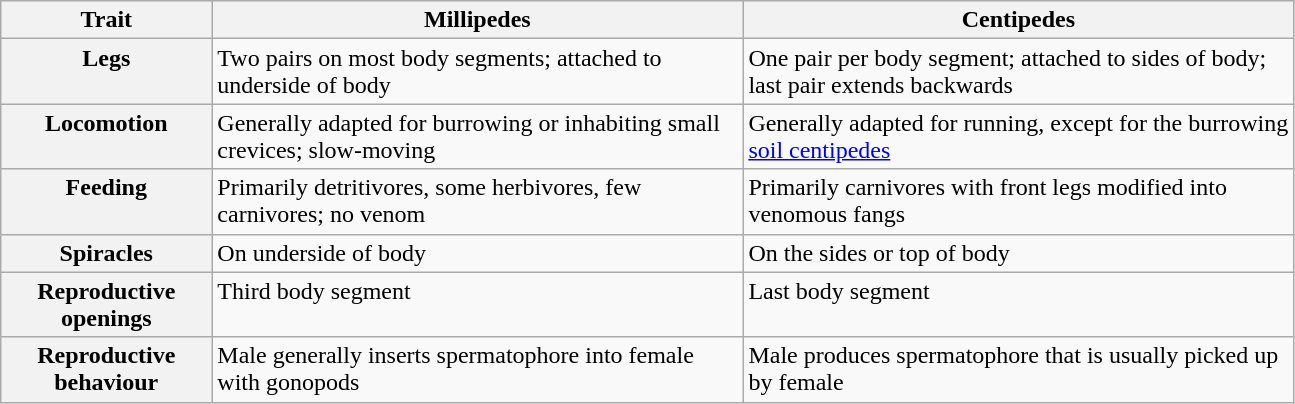<table class="wikitable">
<tr>
<th scope="col" style="width:100pt;">Trait</th>
<th scope="col" style="width:260pt;">Millipedes</th>
<th scope="col" style="width:270pt;">Centipedes</th>
</tr>
<tr valign="top">
<th scope="row">Legs</th>
<td>Two pairs on most body segments; attached to underside of body</td>
<td>One pair per body segment; attached to sides of body; last pair extends backwards</td>
</tr>
<tr valign="top">
<th scope="row">Locomotion</th>
<td>Generally adapted for burrowing or inhabiting small crevices; slow-moving</td>
<td>Generally adapted for running, except for the burrowing <a href='#'>soil centipedes</a></td>
</tr>
<tr valign="top">
<th scope="row">Feeding</th>
<td>Primarily detritivores, some herbivores, few carnivores; no venom</td>
<td>Primarily carnivores with front legs modified into venomous fangs</td>
</tr>
<tr valign="top">
<th scope="row">Spiracles</th>
<td>On underside of body</td>
<td>On the sides or top of body</td>
</tr>
<tr valign="top">
<th scope="row">Reproductive openings</th>
<td>Third body segment</td>
<td>Last body segment</td>
</tr>
<tr valign="top">
<th scope="row">Reproductive behaviour</th>
<td>Male generally inserts spermatophore into female with gonopods</td>
<td>Male produces spermatophore that is usually picked up by female</td>
</tr>
</table>
